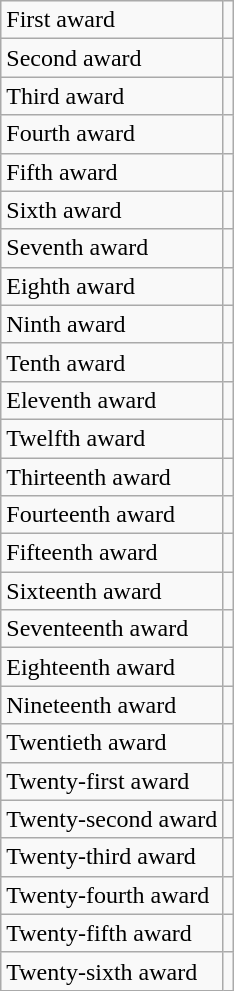<table class="wikitable">
<tr>
<td>First award</td>
<td></td>
</tr>
<tr>
<td>Second award</td>
<td></td>
</tr>
<tr>
<td>Third award</td>
<td></td>
</tr>
<tr>
<td>Fourth award</td>
<td></td>
</tr>
<tr>
<td>Fifth award</td>
<td></td>
</tr>
<tr>
<td>Sixth award</td>
<td></td>
</tr>
<tr>
<td>Seventh award</td>
<td></td>
</tr>
<tr>
<td>Eighth award</td>
<td></td>
</tr>
<tr>
<td>Ninth award</td>
<td></td>
</tr>
<tr>
<td>Tenth award</td>
<td></td>
</tr>
<tr>
<td>Eleventh award</td>
<td></td>
</tr>
<tr>
<td>Twelfth award</td>
<td></td>
</tr>
<tr>
<td>Thirteenth award</td>
<td></td>
</tr>
<tr>
<td>Fourteenth award</td>
<td></td>
</tr>
<tr>
<td>Fifteenth award</td>
<td> </td>
</tr>
<tr>
<td>Sixteenth award</td>
<td></td>
</tr>
<tr>
<td>Seventeenth award</td>
<td></td>
</tr>
<tr>
<td>Eighteenth award</td>
<td></td>
</tr>
<tr>
<td>Nineteenth award</td>
<td> </td>
</tr>
<tr>
<td>Twentieth award</td>
<td> </td>
</tr>
<tr>
<td>Twenty-first award</td>
<td></td>
</tr>
<tr>
<td>Twenty-second award</td>
<td></td>
</tr>
<tr>
<td>Twenty-third award</td>
<td> </td>
</tr>
<tr>
<td>Twenty-fourth award</td>
<td> </td>
</tr>
<tr>
<td>Twenty-fifth award</td>
<td> </td>
</tr>
<tr>
<td>Twenty-sixth award</td>
<td></td>
</tr>
</table>
